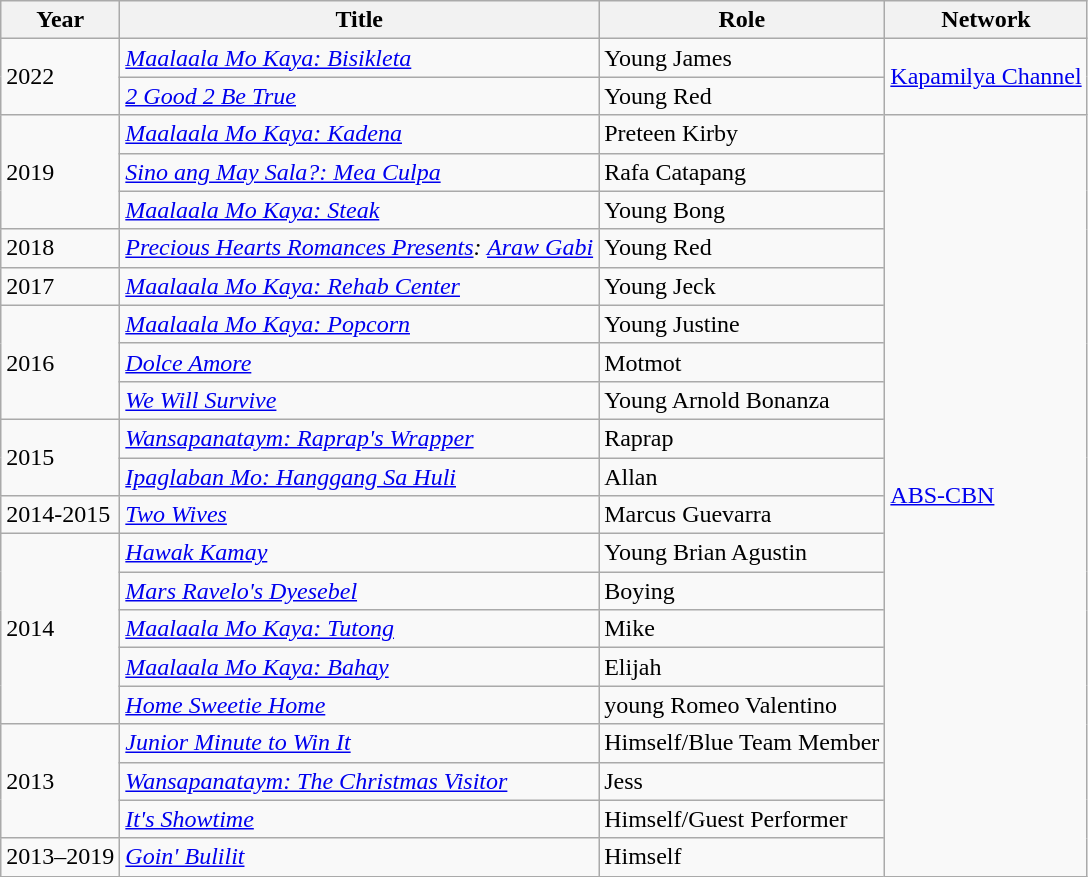<table class="wikitable sortable">
<tr>
<th>Year</th>
<th>Title</th>
<th>Role</th>
<th>Network</th>
</tr>
<tr>
<td rowspan=2>2022</td>
<td><em><a href='#'> Maalaala Mo Kaya: Bisikleta</a></em></td>
<td>Young James</td>
<td rowspan=2><a href='#'>Kapamilya Channel</a></td>
</tr>
<tr>
<td><em><a href='#'>2 Good 2 Be True</a></em></td>
<td>Young Red</td>
</tr>
<tr>
<td rowspan="3">2019</td>
<td><em><a href='#'> Maalaala Mo Kaya: Kadena</a></em></td>
<td>Preteen Kirby</td>
<td rowspan="23"><a href='#'>ABS-CBN</a></td>
</tr>
<tr>
<td><em><a href='#'>Sino ang May Sala?: Mea Culpa</a></em></td>
<td>Rafa Catapang</td>
</tr>
<tr>
<td><em><a href='#'> Maalaala Mo Kaya: Steak</a></em></td>
<td>Young Bong</td>
</tr>
<tr>
<td>2018</td>
<td><em><a href='#'>Precious Hearts Romances Presents</a>: <a href='#'>Araw Gabi</a></em></td>
<td>Young Red</td>
</tr>
<tr>
<td>2017</td>
<td><em><a href='#'> Maalaala Mo Kaya: Rehab Center</a></em></td>
<td>Young Jeck</td>
</tr>
<tr>
<td rowspan=3>2016</td>
<td><em><a href='#'> Maalaala Mo Kaya: Popcorn</a></em></td>
<td>Young Justine</td>
</tr>
<tr>
<td><em><a href='#'>Dolce Amore</a></em></td>
<td>Motmot</td>
</tr>
<tr>
<td><em><a href='#'>We Will Survive</a></em></td>
<td>Young Arnold Bonanza</td>
</tr>
<tr>
<td rowspan=2>2015</td>
<td><em><a href='#'> Wansapanataym: Raprap's Wrapper</a></em></td>
<td>Raprap</td>
</tr>
<tr>
<td><em><a href='#'>Ipaglaban Mo: Hanggang Sa Huli</a></em></td>
<td>Allan</td>
</tr>
<tr>
<td>2014-2015</td>
<td><em><a href='#'>Two Wives</a></em></td>
<td>Marcus Guevarra</td>
</tr>
<tr>
<td rowspan=5>2014</td>
<td><em><a href='#'>Hawak Kamay</a></em></td>
<td>Young Brian Agustin</td>
</tr>
<tr>
<td><em><a href='#'>Mars Ravelo's Dyesebel</a></em></td>
<td>Boying</td>
</tr>
<tr>
<td><em><a href='#'> Maalaala Mo Kaya: Tutong</a></em></td>
<td>Mike</td>
</tr>
<tr>
<td><em><a href='#'> Maalaala Mo Kaya: Bahay</a></em></td>
<td>Elijah</td>
</tr>
<tr>
<td><em><a href='#'>Home Sweetie Home</a></em></td>
<td>young Romeo Valentino</td>
</tr>
<tr>
<td rowspan=3>2013</td>
<td><em><a href='#'>Junior Minute to Win It</a></em></td>
<td>Himself/Blue Team Member</td>
</tr>
<tr>
<td><em><a href='#'> Wansapanataym: The Christmas Visitor</a></em></td>
<td>Jess</td>
</tr>
<tr>
<td><em><a href='#'>It's Showtime</a></em></td>
<td>Himself/Guest Performer</td>
</tr>
<tr>
<td>2013–2019</td>
<td><em><a href='#'>Goin' Bulilit</a></em></td>
<td>Himself</td>
</tr>
</table>
